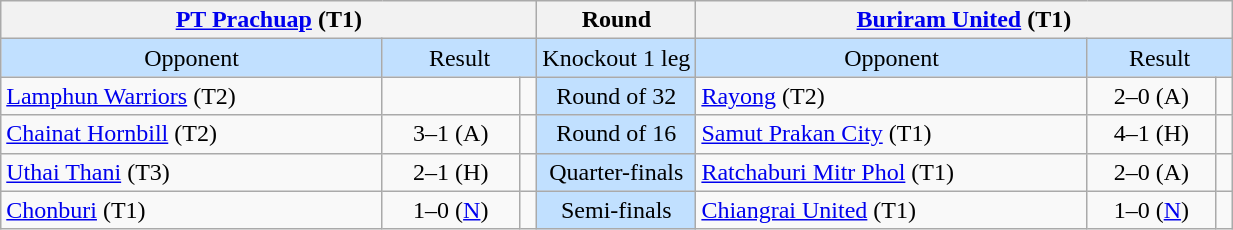<table class="wikitable" style="text-align:center">
<tr>
<th colspan=4 width="350"><a href='#'>PT Prachuap</a> (T1)</th>
<th>Round</th>
<th colspan=4 width="350"><a href='#'>Buriram United</a> (T1)</th>
</tr>
<tr style="background:#C1E0FF">
<td>Opponent</td>
<td colspan=3>Result</td>
<td>Knockout 1 leg</td>
<td>Opponent</td>
<td colspan=3>Result</td>
</tr>
<tr>
<td align=left><a href='#'>Lamphun Warriors</a> (T2)</td>
<td colspan=2></td>
<td><small></small></td>
<td style="background:#C1E0FF">Round of 32</td>
<td align=left><a href='#'>Rayong</a> (T2)</td>
<td colspan=2>2–0 (A)</td>
<td><small></small></td>
</tr>
<tr>
<td align=left><a href='#'>Chainat Hornbill</a> (T2)</td>
<td colspan=2>3–1 (A)</td>
<td><small></small></td>
<td style="background:#C1E0FF">Round of 16</td>
<td align=left><a href='#'>Samut Prakan City</a> (T1)</td>
<td colspan=2>4–1 (H)</td>
<td><small></small></td>
</tr>
<tr>
<td align=left><a href='#'>Uthai Thani</a> (T3)</td>
<td colspan=2>2–1 (H)</td>
<td><small></small></td>
<td style="background:#C1E0FF">Quarter-finals</td>
<td align=left><a href='#'>Ratchaburi Mitr Phol</a> (T1)</td>
<td colspan=2>2–0 (A)</td>
<td><small></small></td>
</tr>
<tr>
<td align=left><a href='#'>Chonburi</a> (T1)</td>
<td colspan=2>1–0 (<a href='#'>N</a>)</td>
<td><small></small></td>
<td style="background:#C1E0FF">Semi-finals</td>
<td align=left><a href='#'>Chiangrai United</a> (T1)</td>
<td colspan=2>1–0 (<a href='#'>N</a>)</td>
<td><small></small></td>
</tr>
</table>
